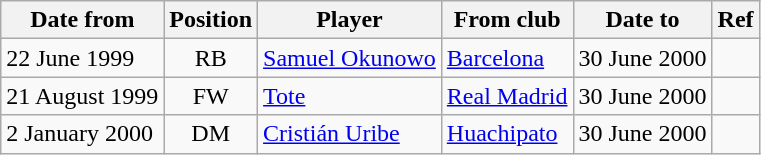<table class="wikitable sortable">
<tr>
<th>Date from</th>
<th>Position</th>
<th>Player</th>
<th>From club</th>
<th>Date to</th>
<th>Ref</th>
</tr>
<tr>
<td>22 June 1999</td>
<td style="text-align:center;">RB</td>
<td style="text-align:left;"><a href='#'>Samuel Okunowo</a></td>
<td style="text-align:left;"><a href='#'>Barcelona</a></td>
<td>30 June 2000</td>
<td></td>
</tr>
<tr>
<td>21 August 1999</td>
<td style="text-align:center;">FW</td>
<td style="text-align:left;"><a href='#'>Tote</a></td>
<td style="text-align:left;"><a href='#'>Real Madrid</a></td>
<td>30 June 2000</td>
<td></td>
</tr>
<tr>
<td>2 January 2000</td>
<td style="text-align:center;">DM</td>
<td style="text-align:left;"><a href='#'>Cristián Uribe</a></td>
<td style="text-align:left;"><a href='#'>Huachipato</a></td>
<td>30 June 2000</td>
<td></td>
</tr>
</table>
